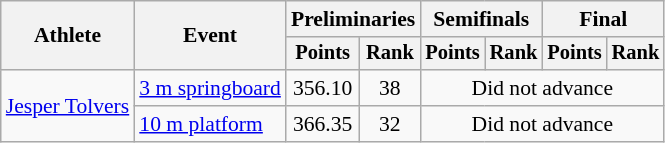<table class=wikitable style="font-size:90%;">
<tr>
<th rowspan="2">Athlete</th>
<th rowspan="2">Event</th>
<th colspan="2">Preliminaries</th>
<th colspan="2">Semifinals</th>
<th colspan="2">Final</th>
</tr>
<tr style="font-size:95%">
<th>Points</th>
<th>Rank</th>
<th>Points</th>
<th>Rank</th>
<th>Points</th>
<th>Rank</th>
</tr>
<tr align=center>
<td align=left rowspan=2><a href='#'>Jesper Tolvers</a></td>
<td align=left><a href='#'>3 m springboard</a></td>
<td>356.10</td>
<td>38</td>
<td colspan=4>Did not advance</td>
</tr>
<tr align=center>
<td align=left><a href='#'>10 m platform</a></td>
<td>366.35</td>
<td>32</td>
<td colspan=4>Did not advance</td>
</tr>
</table>
